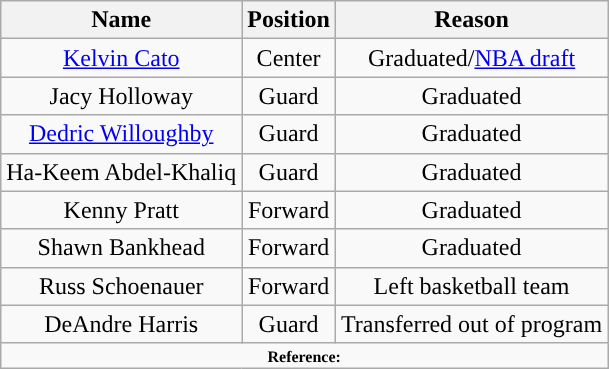<table class="wikitable" style="text-align: center">
<tr align=center>
<th>Name</th>
<th>Position</th>
<th>Reason</th>
</tr>
<tr>
<td><a href='#'>Kelvin Cato</a></td>
<td>Center</td>
<td>Graduated/<a href='#'>NBA draft</a></td>
</tr>
<tr>
<td>Jacy Holloway</td>
<td>Guard</td>
<td>Graduated</td>
</tr>
<tr>
<td><a href='#'>Dedric Willoughby</a></td>
<td>Guard</td>
<td>Graduated</td>
</tr>
<tr>
<td>Ha-Keem Abdel-Khaliq</td>
<td>Guard</td>
<td>Graduated</td>
</tr>
<tr>
<td>Kenny Pratt</td>
<td>Forward</td>
<td>Graduated</td>
</tr>
<tr>
<td>Shawn Bankhead</td>
<td>Forward</td>
<td>Graduated</td>
</tr>
<tr>
<td>Russ Schoenauer</td>
<td>Forward</td>
<td>Left basketball team</td>
</tr>
<tr>
<td>DeAndre Harris</td>
<td>Guard</td>
<td>Transferred out of program</td>
</tr>
<tr>
<td colspan="6"  style="font-size:8pt; text-align:center;"><strong>Reference:</strong></td>
</tr>
</table>
